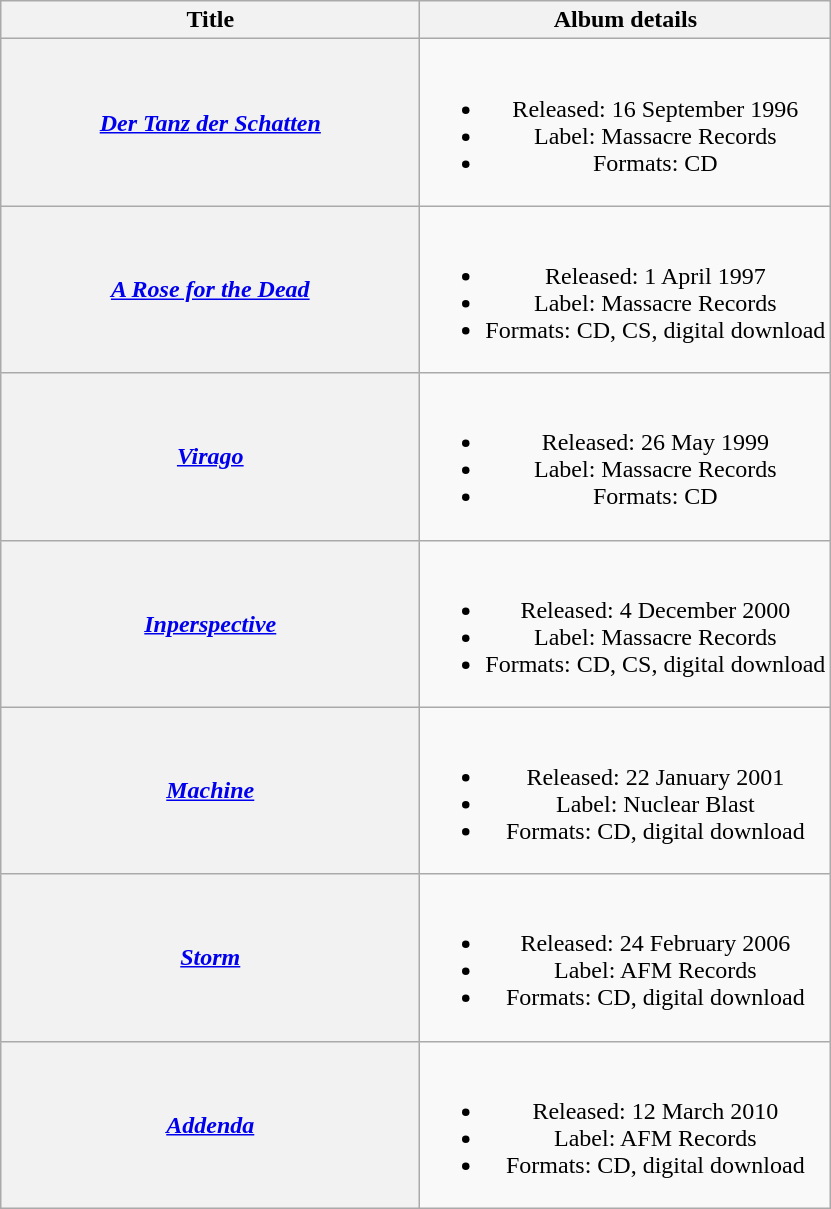<table class="wikitable plainrowheaders" style="text-align:center;">
<tr>
<th scope="col" style="width:17em;">Title</th>
<th scope="col">Album details</th>
</tr>
<tr>
<th scope="row"><em><a href='#'>Der Tanz der Schatten</a></em></th>
<td><br><ul><li>Released: 16 September 1996</li><li>Label: Massacre Records</li><li>Formats: CD</li></ul></td>
</tr>
<tr>
<th scope="row"><em><a href='#'>A Rose for the Dead</a></em></th>
<td><br><ul><li>Released: 1 April 1997</li><li>Label: Massacre Records</li><li>Formats: CD, CS, digital download</li></ul></td>
</tr>
<tr>
<th scope="row"><em><a href='#'>Virago</a></em></th>
<td><br><ul><li>Released: 26 May 1999</li><li>Label: Massacre Records</li><li>Formats: CD</li></ul></td>
</tr>
<tr>
<th scope="row"><em><a href='#'>Inperspective</a></em></th>
<td><br><ul><li>Released: 4 December 2000</li><li>Label: Massacre Records</li><li>Formats: CD, CS, digital download</li></ul></td>
</tr>
<tr>
<th scope="row"><em><a href='#'>Machine</a></em></th>
<td><br><ul><li>Released: 22 January 2001</li><li>Label: Nuclear Blast</li><li>Formats: CD, digital download</li></ul></td>
</tr>
<tr>
<th scope="row"><em><a href='#'>Storm</a></em></th>
<td><br><ul><li>Released: 24 February 2006</li><li>Label: AFM Records</li><li>Formats: CD, digital download</li></ul></td>
</tr>
<tr>
<th scope="row"><em><a href='#'>Addenda</a></em></th>
<td><br><ul><li>Released: 12 March 2010</li><li>Label: AFM Records</li><li>Formats: CD, digital download</li></ul></td>
</tr>
</table>
